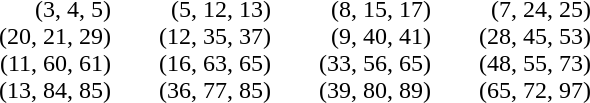<table style="margin:auto;"  cellspacing="0" cellpadding="0">
<tr style="text-align:right;">
<td style="padding:0 1em">(3, 4, 5)</td>
<td style="padding:0 1em">(5, 12, 13)</td>
<td style="padding:0 1em">(8, 15, 17)</td>
<td style="padding:0 1em">(7, 24, 25)</td>
</tr>
<tr style="text-align:right;">
<td style="padding:0 1em">(20, 21, 29)</td>
<td style="padding:0 1em">(12, 35, 37)</td>
<td style="padding:0 1em">(9, 40, 41)</td>
<td style="padding:0 1em">(28, 45, 53)</td>
</tr>
<tr style="text-align:right;">
<td style="padding:0 1em">(11, 60, 61)</td>
<td style="padding:0 1em">(16, 63, 65)</td>
<td style="padding:0 1em">(33, 56, 65)</td>
<td style="padding:0 1em">(48, 55, 73)</td>
</tr>
<tr style="text-align:right;">
<td style="padding:0 1em">(13, 84, 85)</td>
<td style="padding:0 1em">(36, 77, 85)</td>
<td style="padding:0 1em">(39, 80, 89)</td>
<td style="padding:0 1em">(65, 72, 97)</td>
</tr>
</table>
